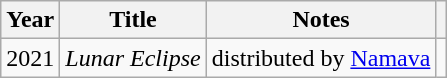<table class="wikitable sortable">
<tr>
<th>Year</th>
<th>Title</th>
<th>Notes</th>
<th></th>
</tr>
<tr>
<td>2021</td>
<td><em>Lunar Eclipse</em></td>
<td>distributed by <a href='#'>Namava</a></td>
<td></td>
</tr>
</table>
